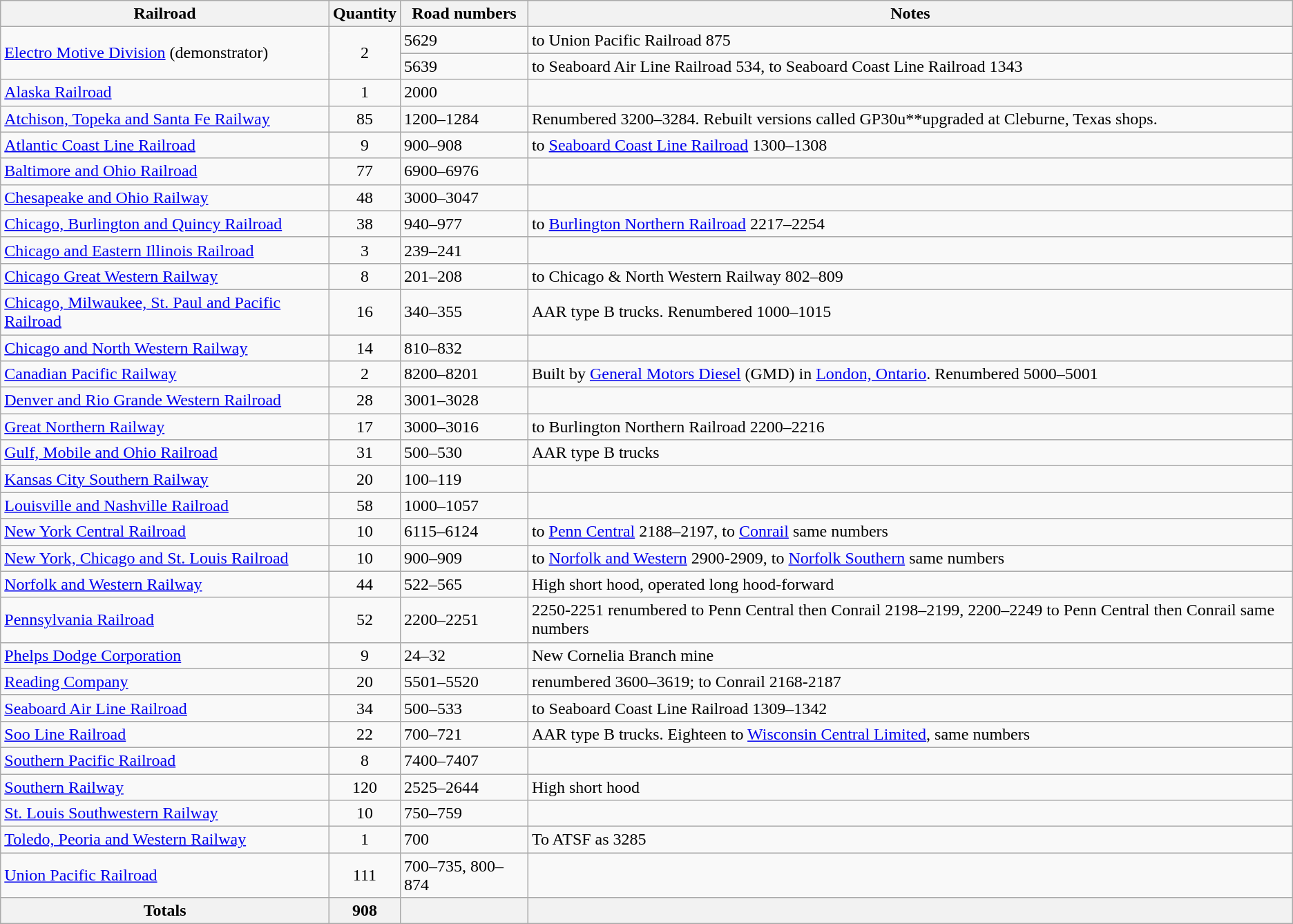<table class="wikitable">
<tr>
<th>Railroad</th>
<th>Quantity</th>
<th>Road numbers</th>
<th>Notes</th>
</tr>
<tr>
<td rowspan="2"><a href='#'>Electro Motive Division</a> (demonstrator)</td>
<td rowspan="2" style="text-align:center;">2</td>
<td>5629</td>
<td>to Union Pacific Railroad 875</td>
</tr>
<tr>
<td>5639</td>
<td>to Seaboard Air Line Railroad 534, to Seaboard Coast Line Railroad 1343</td>
</tr>
<tr>
<td><a href='#'>Alaska Railroad</a></td>
<td style="text-align:center;">1</td>
<td>2000</td>
<td></td>
</tr>
<tr>
<td><a href='#'>Atchison, Topeka and Santa Fe Railway</a></td>
<td style="text-align:center;">85</td>
<td>1200–1284</td>
<td>Renumbered 3200–3284. Rebuilt versions called GP30u**upgraded at Cleburne, Texas shops.</td>
</tr>
<tr>
<td><a href='#'>Atlantic Coast Line Railroad</a></td>
<td style="text-align:center;">9</td>
<td>900–908</td>
<td>to <a href='#'>Seaboard Coast Line Railroad</a> 1300–1308</td>
</tr>
<tr>
<td><a href='#'>Baltimore and Ohio Railroad</a></td>
<td style="text-align:center;">77</td>
<td>6900–6976</td>
<td></td>
</tr>
<tr>
<td><a href='#'>Chesapeake and Ohio Railway</a></td>
<td style="text-align:center;">48</td>
<td>3000–3047</td>
<td></td>
</tr>
<tr>
<td><a href='#'>Chicago, Burlington and Quincy Railroad</a></td>
<td style="text-align:center;">38</td>
<td>940–977</td>
<td>to <a href='#'>Burlington Northern Railroad</a> 2217–2254</td>
</tr>
<tr>
<td><a href='#'>Chicago and Eastern Illinois Railroad</a></td>
<td style="text-align:center;">3</td>
<td>239–241</td>
<td></td>
</tr>
<tr>
<td><a href='#'>Chicago Great Western Railway</a></td>
<td style="text-align:center;">8</td>
<td>201–208</td>
<td>to Chicago & North Western Railway 802–809</td>
</tr>
<tr>
<td><a href='#'>Chicago, Milwaukee, St. Paul and Pacific Railroad</a></td>
<td style="text-align:center;">16</td>
<td>340–355</td>
<td>AAR type B trucks. Renumbered 1000–1015</td>
</tr>
<tr>
<td><a href='#'>Chicago and North Western Railway</a></td>
<td style="text-align:center;">14</td>
<td>810–832</td>
<td></td>
</tr>
<tr>
<td><a href='#'>Canadian Pacific Railway</a></td>
<td style="text-align:center;">2</td>
<td>8200–8201</td>
<td>Built by <a href='#'>General Motors Diesel</a> (GMD) in <a href='#'>London, Ontario</a>. Renumbered 5000–5001</td>
</tr>
<tr>
<td><a href='#'>Denver and Rio Grande Western Railroad</a></td>
<td style="text-align:center;">28</td>
<td>3001–3028</td>
<td></td>
</tr>
<tr>
<td><a href='#'>Great Northern Railway</a></td>
<td style="text-align:center;">17</td>
<td>3000–3016</td>
<td>to Burlington Northern Railroad 2200–2216</td>
</tr>
<tr>
<td><a href='#'>Gulf, Mobile and Ohio Railroad</a></td>
<td style="text-align:center;">31</td>
<td>500–530</td>
<td>AAR type B trucks</td>
</tr>
<tr>
<td><a href='#'>Kansas City Southern Railway</a></td>
<td style="text-align:center;">20</td>
<td>100–119</td>
<td></td>
</tr>
<tr>
<td><a href='#'>Louisville and Nashville Railroad</a></td>
<td style="text-align:center;">58</td>
<td>1000–1057</td>
<td></td>
</tr>
<tr>
<td><a href='#'>New York Central Railroad</a></td>
<td style="text-align:center;">10</td>
<td>6115–6124</td>
<td>to <a href='#'>Penn Central</a> 2188–2197, to <a href='#'>Conrail</a> same numbers</td>
</tr>
<tr>
<td><a href='#'>New York, Chicago and St. Louis Railroad</a></td>
<td style="text-align:center;">10</td>
<td>900–909</td>
<td>to <a href='#'>Norfolk and Western</a> 2900-2909, to <a href='#'>Norfolk Southern</a> same numbers</td>
</tr>
<tr>
<td><a href='#'>Norfolk and Western Railway</a></td>
<td style="text-align:center;">44</td>
<td>522–565</td>
<td>High short hood, operated long hood-forward</td>
</tr>
<tr>
<td><a href='#'>Pennsylvania Railroad</a></td>
<td style="text-align:center;">52</td>
<td>2200–2251</td>
<td>2250-2251 renumbered to Penn Central then Conrail 2198–2199, 2200–2249 to Penn Central then Conrail same numbers</td>
</tr>
<tr>
<td><a href='#'>Phelps Dodge Corporation</a></td>
<td style="text-align:center;">9</td>
<td>24–32</td>
<td>New Cornelia Branch mine</td>
</tr>
<tr>
<td><a href='#'>Reading Company</a></td>
<td style="text-align:center;">20</td>
<td>5501–5520</td>
<td>renumbered 3600–3619; to Conrail 2168-2187</td>
</tr>
<tr>
<td><a href='#'>Seaboard Air Line Railroad</a></td>
<td style="text-align:center;">34</td>
<td>500–533</td>
<td>to Seaboard Coast Line Railroad 1309–1342</td>
</tr>
<tr>
<td><a href='#'>Soo Line Railroad</a></td>
<td style="text-align:center;">22</td>
<td>700–721</td>
<td>AAR type B trucks. Eighteen to <a href='#'>Wisconsin Central Limited</a>, same numbers</td>
</tr>
<tr>
<td><a href='#'>Southern Pacific Railroad</a></td>
<td style="text-align:center;">8</td>
<td>7400–7407</td>
<td></td>
</tr>
<tr>
<td><a href='#'>Southern Railway</a></td>
<td style="text-align:center;">120</td>
<td>2525–2644</td>
<td>High short hood</td>
</tr>
<tr>
<td><a href='#'>St. Louis Southwestern Railway</a></td>
<td style="text-align:center;">10</td>
<td>750–759</td>
<td></td>
</tr>
<tr>
<td><a href='#'>Toledo, Peoria and Western Railway</a></td>
<td style="text-align:center;">1</td>
<td>700</td>
<td>To ATSF as 3285</td>
</tr>
<tr>
<td><a href='#'>Union Pacific Railroad</a></td>
<td style="text-align:center;">111</td>
<td>700–735, 800–874</td>
<td></td>
</tr>
<tr>
<th>Totals</th>
<th>908</th>
<th></th>
<th></th>
</tr>
</table>
